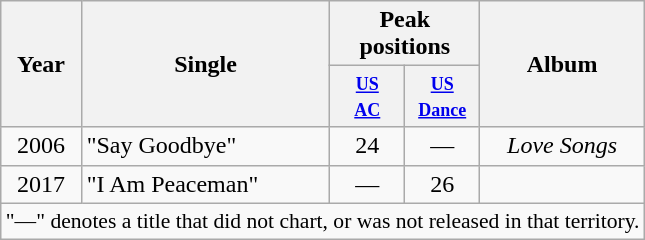<table class="wikitable plainrowheaders" style="text-align:center;" border="1">
<tr>
<th scope="col" rowspan="2">Year</th>
<th scope="col" rowspan="2">Single</th>
<th scope="col" colspan="2">Peak positions</th>
<th scope="col" rowspan="2">Album</th>
</tr>
<tr>
<th scope="col" style="width:3em;font-size:90%;"><small><a href='#'>US<br>AC</a></small><br></th>
<th scope="col" style="width:3em;font-size:90%;"><small><a href='#'>US Dance</a></small><br></th>
</tr>
<tr>
<td style="text-align: center;">2006</td>
<td style="text-align: left;">"Say Goodbye"<br></td>
<td style="text-align: center;">24</td>
<td style="text-align: center;">—</td>
<td style="text-align: center;"><em>Love Songs</em></td>
</tr>
<tr>
<td style="text-align: center;">2017</td>
<td style="text-align: left;">"I Am Peaceman"<br></td>
<td style="text-align: center;">—</td>
<td style="text-align: center;">26</td>
<td></td>
</tr>
<tr>
<td colspan="19" style="font-size:90%">"—" denotes a title that did not chart, or was not released in that territory.</td>
</tr>
</table>
